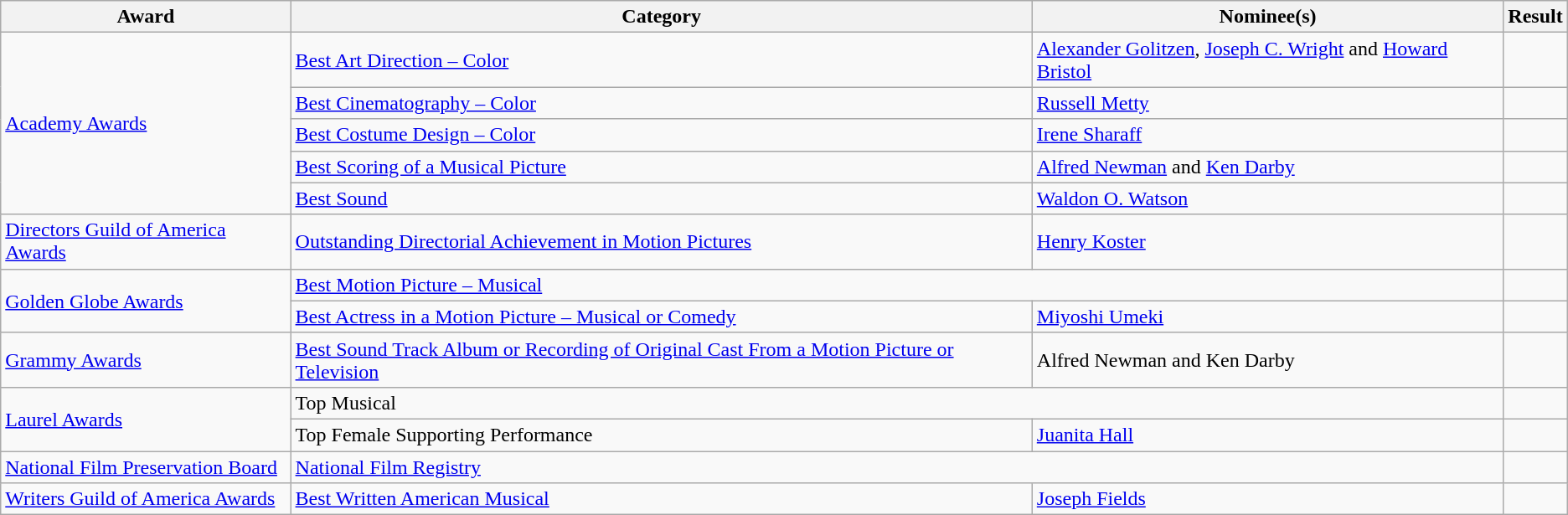<table class="wikitable plainrowheaders">
<tr>
<th>Award</th>
<th>Category</th>
<th>Nominee(s)</th>
<th>Result</th>
</tr>
<tr>
<td rowspan="5"><a href='#'>Academy Awards</a></td>
<td><a href='#'>Best Art Direction – Color</a></td>
<td><a href='#'>Alexander Golitzen</a>, <a href='#'>Joseph C. Wright</a> and <a href='#'>Howard Bristol</a></td>
<td></td>
</tr>
<tr>
<td><a href='#'>Best Cinematography – Color</a></td>
<td><a href='#'>Russell Metty</a></td>
<td></td>
</tr>
<tr>
<td><a href='#'>Best Costume Design – Color</a></td>
<td><a href='#'>Irene Sharaff</a></td>
<td></td>
</tr>
<tr>
<td><a href='#'>Best Scoring of a Musical Picture</a></td>
<td><a href='#'>Alfred Newman</a> and <a href='#'>Ken Darby</a></td>
<td></td>
</tr>
<tr>
<td><a href='#'>Best Sound</a></td>
<td><a href='#'>Waldon O. Watson</a></td>
<td></td>
</tr>
<tr>
<td><a href='#'>Directors Guild of America Awards</a></td>
<td><a href='#'>Outstanding Directorial Achievement in Motion Pictures</a></td>
<td><a href='#'>Henry Koster</a></td>
<td></td>
</tr>
<tr>
<td rowspan="2"><a href='#'>Golden Globe Awards</a></td>
<td colspan="2"><a href='#'>Best Motion Picture – Musical</a></td>
<td></td>
</tr>
<tr>
<td><a href='#'>Best Actress in a Motion Picture – Musical or Comedy</a></td>
<td><a href='#'>Miyoshi Umeki</a></td>
<td></td>
</tr>
<tr>
<td><a href='#'>Grammy Awards</a></td>
<td><a href='#'>Best Sound Track Album or Recording of Original Cast From a Motion Picture or Television</a></td>
<td>Alfred Newman and Ken Darby</td>
<td></td>
</tr>
<tr>
<td rowspan="2"><a href='#'>Laurel Awards</a></td>
<td colspan="2">Top Musical</td>
<td></td>
</tr>
<tr>
<td>Top Female Supporting Performance</td>
<td><a href='#'>Juanita Hall</a></td>
<td></td>
</tr>
<tr>
<td><a href='#'>National Film Preservation Board</a></td>
<td colspan="2"><a href='#'>National Film Registry</a></td>
<td></td>
</tr>
<tr>
<td><a href='#'>Writers Guild of America Awards</a></td>
<td><a href='#'>Best Written American Musical</a></td>
<td><a href='#'>Joseph Fields</a></td>
<td></td>
</tr>
</table>
